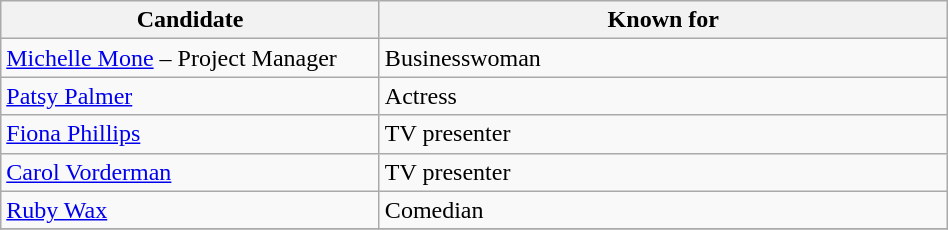<table class="wikitable" width="50%">
<tr>
<th width="40%">Candidate</th>
<th>Known for</th>
</tr>
<tr>
<td><a href='#'>Michelle Mone</a> – Project Manager</td>
<td>Businesswoman</td>
</tr>
<tr>
<td><a href='#'>Patsy Palmer</a></td>
<td>Actress</td>
</tr>
<tr>
<td><a href='#'>Fiona Phillips</a></td>
<td>TV presenter</td>
</tr>
<tr>
<td><a href='#'>Carol Vorderman</a></td>
<td>TV presenter</td>
</tr>
<tr>
<td><a href='#'>Ruby Wax</a></td>
<td>Comedian</td>
</tr>
<tr>
</tr>
</table>
